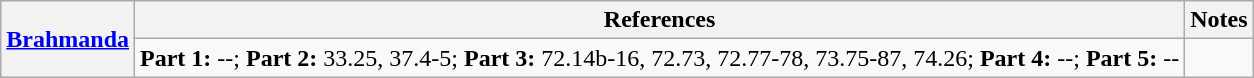<table class="wikitable">
<tr>
<th rowspan="2"><a href='#'>Brahmanda</a></th>
<th>References</th>
<th>Notes</th>
</tr>
<tr>
<td><strong>Part 1:</strong> --; <strong>Part 2:</strong> 33.25, 37.4-5; <strong>Part 3:</strong> 72.14b-16, 72.73, 72.77-78, 73.75-87, 74.26; <strong>Part 4:</strong> --; <strong>Part 5:</strong> --</td>
<td></td>
</tr>
</table>
